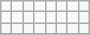<table class="wikitable">
<tr>
<td></td>
<td></td>
<td></td>
<td></td>
<td></td>
<td></td>
<td></td>
<td></td>
</tr>
<tr>
<td></td>
<td></td>
<td></td>
<td></td>
<td></td>
<td></td>
<td></td>
<td></td>
</tr>
<tr>
<td></td>
<td></td>
<td></td>
<td></td>
<td></td>
<td></td>
<td></td>
<td></td>
</tr>
<tr>
</tr>
</table>
